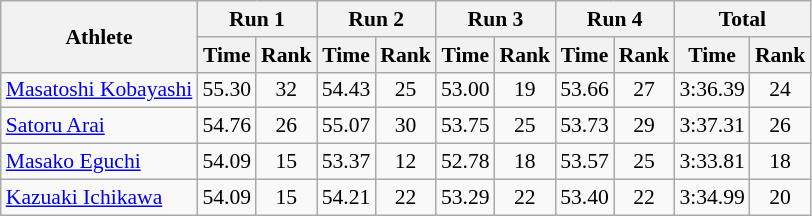<table class="wikitable" border="1" style="font-size:90%">
<tr>
<th rowspan="2">Athlete</th>
<th colspan="2">Run 1</th>
<th colspan="2">Run 2</th>
<th colspan="2">Run 3</th>
<th colspan="2">Run 4</th>
<th colspan="2">Total</th>
</tr>
<tr>
<th>Time</th>
<th>Rank</th>
<th>Time</th>
<th>Rank</th>
<th>Time</th>
<th>Rank</th>
<th>Time</th>
<th>Rank</th>
<th>Time</th>
<th>Rank</th>
</tr>
<tr>
<td><a href='#'>Masatoshi Kobayashi</a></td>
<td align="center">55.30</td>
<td align="center">32</td>
<td align="center">54.43</td>
<td align="center">25</td>
<td align="center">53.00</td>
<td align="center">19</td>
<td align="center">53.66</td>
<td align="center">27</td>
<td align="center">3:36.39</td>
<td align="center">24</td>
</tr>
<tr>
<td><a href='#'>Satoru Arai</a></td>
<td align="center">54.76</td>
<td align="center">26</td>
<td align="center">55.07</td>
<td align="center">30</td>
<td align="center">53.75</td>
<td align="center">25</td>
<td align="center">53.73</td>
<td align="center">29</td>
<td align="center">3:37.31</td>
<td align="center">26</td>
</tr>
<tr>
<td><a href='#'>Masako Eguchi</a></td>
<td align="center">54.09</td>
<td align="center">15</td>
<td align="center">53.37</td>
<td align="center">12</td>
<td align="center">52.78</td>
<td align="center">18</td>
<td align="center">53.57</td>
<td align="center">25</td>
<td align="center">3:33.81</td>
<td align="center">18</td>
</tr>
<tr>
<td><a href='#'>Kazuaki Ichikawa</a></td>
<td align="center">54.09</td>
<td align="center">15</td>
<td align="center">54.21</td>
<td align="center">22</td>
<td align="center">53.29</td>
<td align="center">22</td>
<td align="center">53.40</td>
<td align="center">22</td>
<td align="center">3:34.99</td>
<td align="center">20</td>
</tr>
</table>
